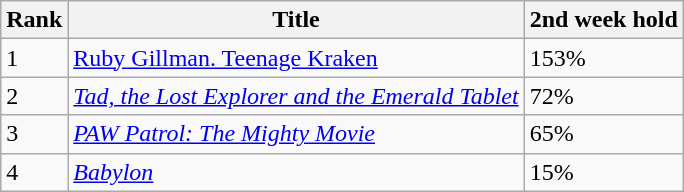<table class="wikitable sortable" style="margin:auto; margin:auto;">
<tr>
<th>Rank</th>
<th>Title</th>
<th>2nd week hold</th>
</tr>
<tr>
<td>1</td>
<td><a href='#'>Ruby Gillman. Teenage Kraken</a></td>
<td>153%</td>
</tr>
<tr>
<td>2</td>
<td><em><a href='#'>Tad, the Lost Explorer and the Emerald Tablet</a></em></td>
<td>72%</td>
</tr>
<tr>
<td>3</td>
<td><em><a href='#'>PAW Patrol: The Mighty Movie</a></em></td>
<td>65%</td>
</tr>
<tr>
<td>4</td>
<td><em><a href='#'>Babylon</a></em></td>
<td>15%</td>
</tr>
</table>
